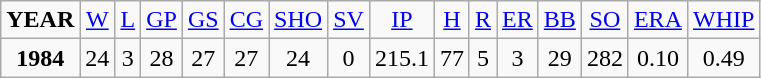<table class="wikitable">
<tr align=center>
<td><strong>YEAR</strong></td>
<td><a href='#'>W</a></td>
<td><a href='#'>L</a></td>
<td><a href='#'>GP</a></td>
<td><a href='#'>GS</a></td>
<td><a href='#'>CG</a></td>
<td><a href='#'>SHO</a></td>
<td><a href='#'>SV</a></td>
<td><a href='#'>IP</a></td>
<td><a href='#'>H</a></td>
<td><a href='#'>R</a></td>
<td><a href='#'>ER</a></td>
<td><a href='#'>BB</a></td>
<td><a href='#'>SO</a></td>
<td><a href='#'>ERA</a></td>
<td><a href='#'>WHIP</a></td>
</tr>
<tr align=center>
<td><strong>1984</strong></td>
<td>24</td>
<td>3</td>
<td>28</td>
<td>27</td>
<td>27</td>
<td>24</td>
<td>0</td>
<td>215.1</td>
<td>77</td>
<td>5</td>
<td>3</td>
<td>29</td>
<td>282</td>
<td>0.10</td>
<td>0.49</td>
</tr>
</table>
